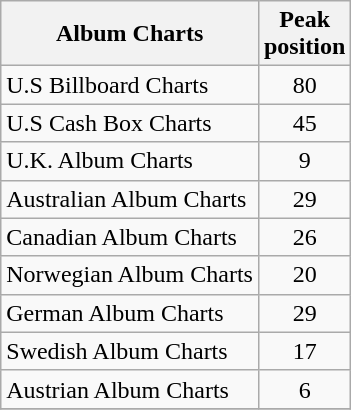<table class="wikitable sortable">
<tr>
<th align="left">Album Charts</th>
<th align="left">Peak<br>position</th>
</tr>
<tr>
<td align="left">U.S Billboard Charts </td>
<td align="center">80</td>
</tr>
<tr>
<td align="left">U.S Cash Box Charts </td>
<td align="center">45</td>
</tr>
<tr>
<td align="left">U.K. Album Charts</td>
<td align="center">9</td>
</tr>
<tr>
<td align="left">Australian Album Charts</td>
<td align="center">29</td>
</tr>
<tr>
<td align="left">Canadian Album Charts</td>
<td align="center">26</td>
</tr>
<tr>
<td align="left">Norwegian Album Charts</td>
<td align="center">20</td>
</tr>
<tr>
<td align="left">German Album Charts</td>
<td align="center">29</td>
</tr>
<tr>
<td align="left">Swedish Album Charts</td>
<td align="center">17</td>
</tr>
<tr>
<td align="left">Austrian Album Charts </td>
<td align="center">6</td>
</tr>
<tr>
</tr>
</table>
